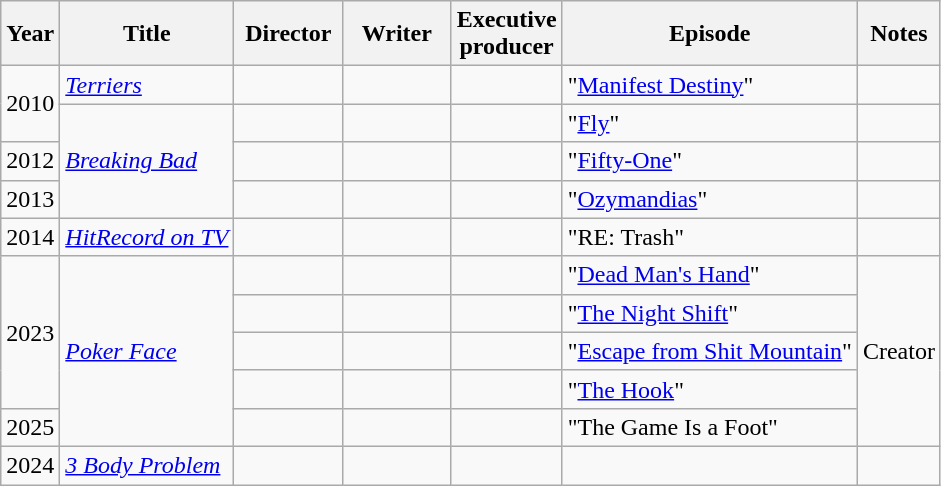<table class="wikitable">
<tr>
<th>Year</th>
<th>Title</th>
<th width=65>Director</th>
<th width=65>Writer</th>
<th width=65>Executive producer</th>
<th>Episode</th>
<th>Notes</th>
</tr>
<tr>
<td rowspan=2>2010</td>
<td><em><a href='#'>Terriers</a></em></td>
<td></td>
<td></td>
<td></td>
<td>"<a href='#'>Manifest Destiny</a>"</td>
<td></td>
</tr>
<tr>
<td rowspan=3><em><a href='#'>Breaking Bad</a></em></td>
<td></td>
<td></td>
<td></td>
<td>"<a href='#'>Fly</a>"</td>
<td></td>
</tr>
<tr>
<td>2012</td>
<td></td>
<td></td>
<td></td>
<td>"<a href='#'>Fifty-One</a>"</td>
<td></td>
</tr>
<tr>
<td>2013</td>
<td></td>
<td></td>
<td></td>
<td>"<a href='#'>Ozymandias</a>"</td>
<td></td>
</tr>
<tr>
<td>2014</td>
<td><em><a href='#'>HitRecord on TV</a></em></td>
<td></td>
<td></td>
<td></td>
<td>"RE: Trash"</td>
<td></td>
</tr>
<tr>
<td rowspan="4">2023</td>
<td rowspan="5"><em><a href='#'>Poker Face</a></em></td>
<td></td>
<td></td>
<td></td>
<td>"<a href='#'>Dead Man's Hand</a>"</td>
<td rowspan="5">Creator</td>
</tr>
<tr>
<td></td>
<td></td>
<td></td>
<td>"<a href='#'>The Night Shift</a>"</td>
</tr>
<tr>
<td></td>
<td></td>
<td></td>
<td>"<a href='#'>Escape from Shit Mountain</a>"</td>
</tr>
<tr>
<td></td>
<td></td>
<td></td>
<td>"<a href='#'>The Hook</a>"</td>
</tr>
<tr>
<td>2025</td>
<td></td>
<td></td>
<td></td>
<td>"The Game Is a Foot"</td>
</tr>
<tr>
<td>2024</td>
<td><em><a href='#'>3 Body Problem</a></em></td>
<td></td>
<td></td>
<td></td>
<td></td>
<td></td>
</tr>
</table>
